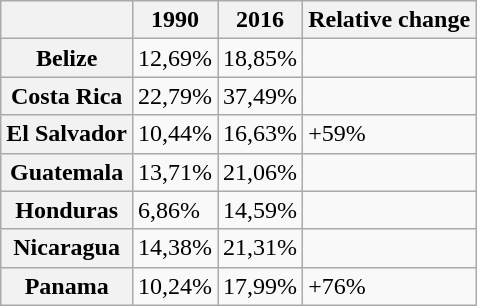<table class="wikitable">
<tr>
<th></th>
<th>1990</th>
<th>2016</th>
<th>Relative change</th>
</tr>
<tr>
<th>Belize</th>
<td>12,69%</td>
<td>18,85%</td>
<td></td>
</tr>
<tr>
<th><strong>Costa Rica</strong></th>
<td>22,79%</td>
<td>37,49%</td>
<td></td>
</tr>
<tr>
<th><strong>El Salvador</strong></th>
<td>10,44%</td>
<td>16,63%</td>
<td>+59%</td>
</tr>
<tr>
<th><strong>Guatemala</strong></th>
<td>13,71%</td>
<td>21,06%</td>
<td></td>
</tr>
<tr>
<th><strong>Honduras</strong></th>
<td>6,86%</td>
<td>14,59%</td>
<td></td>
</tr>
<tr>
<th><strong>Nicaragua</strong></th>
<td>14,38%</td>
<td>21,31%</td>
<td></td>
</tr>
<tr>
<th><strong>Panama</strong></th>
<td>10,24%</td>
<td>17,99%</td>
<td>+76%</td>
</tr>
</table>
